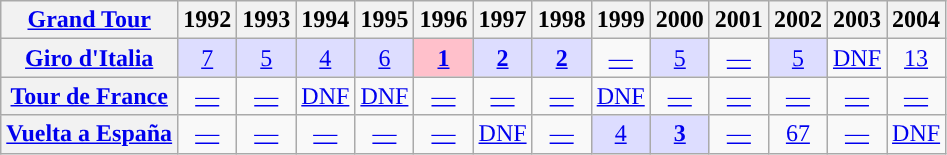<table class="wikitable plainrowheaders">
<tr>
<th scope="col"><a href='#'>Grand Tour</a></th>
<th scope="col">1992</th>
<th scope="col">1993</th>
<th scope="col">1994</th>
<th scope="col">1995</th>
<th scope="col">1996</th>
<th scope="col">1997</th>
<th scope="col">1998</th>
<th scope="col">1999</th>
<th scope="col">2000</th>
<th scope="col">2001</th>
<th scope="col">2002</th>
<th scope="col">2003</th>
<th scope="col">2004</th>
</tr>
<tr style="text-align:center;">
<th scope="row"> <a href='#'>Giro d'Italia</a></th>
<td style="background:#ddf;"><a href='#'>7</a></td>
<td style="background:#ddf;"><a href='#'>5</a></td>
<td style="background:#ddf;"><a href='#'>4</a></td>
<td style="background:#ddf;"><a href='#'>6</a></td>
<td style="background:pink"><a href='#'><strong>1</strong></a></td>
<td style="background:#ddf;"><a href='#'><strong>2</strong></a></td>
<td style="background:#ddf;"><a href='#'><strong>2</strong></a></td>
<td><a href='#'>—</a></td>
<td style="background:#ddf;"><a href='#'>5</a></td>
<td><a href='#'>—</a></td>
<td style="background:#ddf;"><a href='#'>5</a></td>
<td><a href='#'>DNF</a></td>
<td><a href='#'>13</a></td>
</tr>
<tr style="text-align:center;">
<th scope="row"> <a href='#'>Tour de France</a></th>
<td><a href='#'>—</a></td>
<td><a href='#'>—</a></td>
<td><a href='#'>DNF</a></td>
<td><a href='#'>DNF</a></td>
<td><a href='#'>—</a></td>
<td><a href='#'>—</a></td>
<td><a href='#'>—</a></td>
<td><a href='#'>DNF</a></td>
<td><a href='#'>—</a></td>
<td><a href='#'>—</a></td>
<td><a href='#'>—</a></td>
<td><a href='#'>—</a></td>
<td><a href='#'>—</a></td>
</tr>
<tr style="text-align:center;">
<th scope="row"> <a href='#'>Vuelta a España</a></th>
<td><a href='#'>—</a></td>
<td><a href='#'>—</a></td>
<td><a href='#'>—</a></td>
<td><a href='#'>—</a></td>
<td><a href='#'>—</a></td>
<td><a href='#'>DNF</a></td>
<td><a href='#'>—</a></td>
<td style="background:#ddf;"><a href='#'>4</a></td>
<td style="background:#ddf;"><a href='#'><strong>3</strong></a></td>
<td><a href='#'>—</a></td>
<td><a href='#'>67</a></td>
<td><a href='#'>—</a></td>
<td><a href='#'>DNF</a></td>
</tr>
</table>
